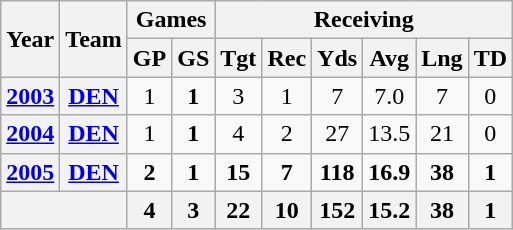<table class="wikitable" style="text-align:center">
<tr>
<th rowspan="2">Year</th>
<th rowspan="2">Team</th>
<th colspan="2">Games</th>
<th colspan="6">Receiving</th>
</tr>
<tr>
<th>GP</th>
<th>GS</th>
<th>Tgt</th>
<th>Rec</th>
<th>Yds</th>
<th>Avg</th>
<th>Lng</th>
<th>TD</th>
</tr>
<tr>
<th><a href='#'>2003</a></th>
<th><a href='#'>DEN</a></th>
<td>1</td>
<td><strong>1</strong></td>
<td>3</td>
<td>1</td>
<td>7</td>
<td>7.0</td>
<td>7</td>
<td>0</td>
</tr>
<tr>
<th><a href='#'>2004</a></th>
<th><a href='#'>DEN</a></th>
<td>1</td>
<td><strong>1</strong></td>
<td>4</td>
<td>2</td>
<td>27</td>
<td>13.5</td>
<td>21</td>
<td>0</td>
</tr>
<tr>
<th><a href='#'>2005</a></th>
<th><a href='#'>DEN</a></th>
<td><strong>2</strong></td>
<td><strong>1</strong></td>
<td><strong>15</strong></td>
<td><strong>7</strong></td>
<td><strong>118</strong></td>
<td><strong>16.9</strong></td>
<td><strong>38</strong></td>
<td><strong>1</strong></td>
</tr>
<tr>
<th colspan="2"></th>
<th>4</th>
<th>3</th>
<th>22</th>
<th>10</th>
<th>152</th>
<th>15.2</th>
<th>38</th>
<th>1</th>
</tr>
</table>
